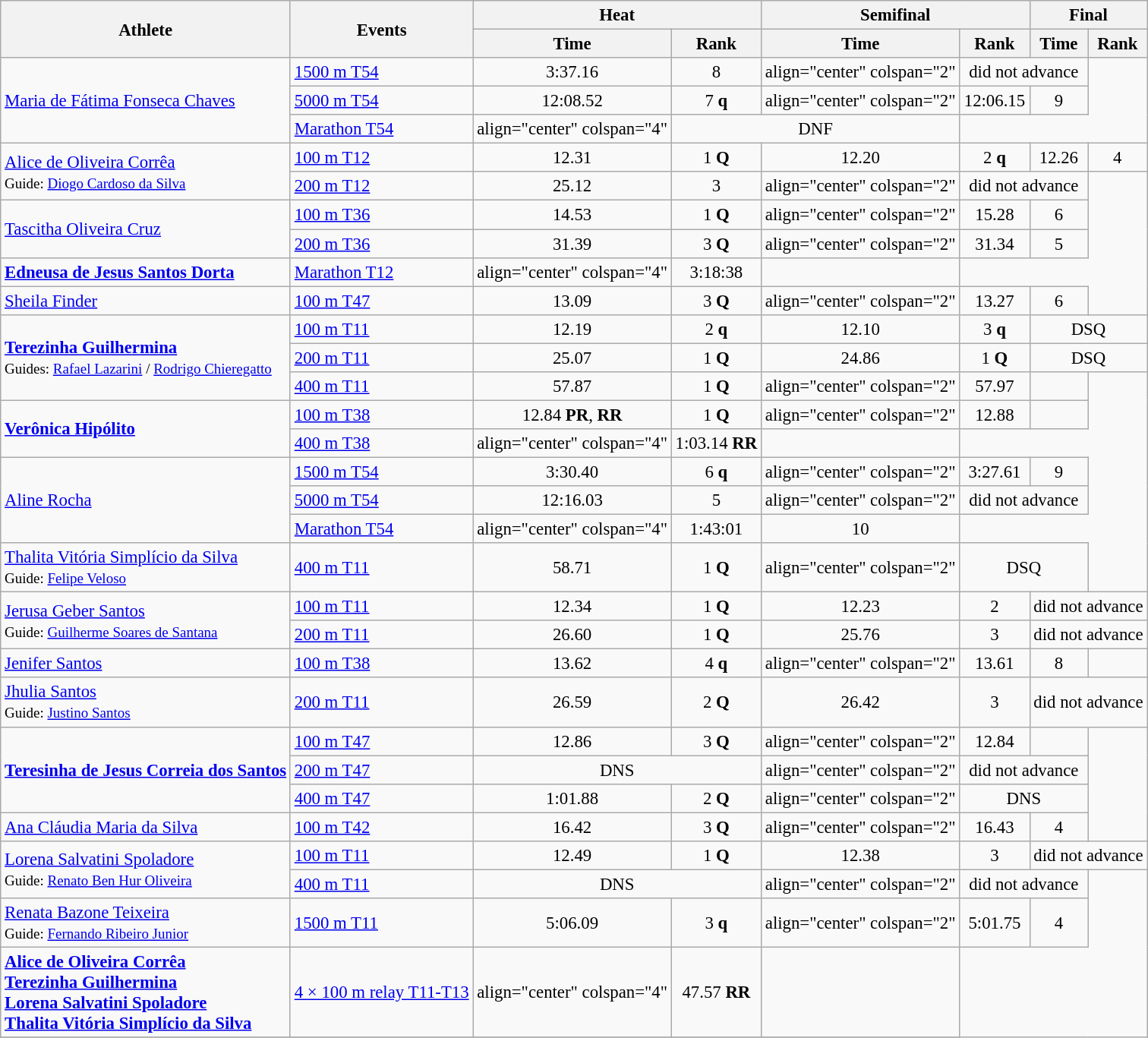<table class=wikitable style="font-size:95%">
<tr>
<th rowspan="2">Athlete</th>
<th rowspan="2">Events</th>
<th colspan="2">Heat</th>
<th colspan="2">Semifinal</th>
<th colspan="2">Final</th>
</tr>
<tr>
<th>Time</th>
<th>Rank</th>
<th>Time</th>
<th>Rank</th>
<th>Time</th>
<th>Rank</th>
</tr>
<tr>
<td rowspan=3><a href='#'>Maria de Fátima Fonseca Chaves</a></td>
<td><a href='#'>1500 m T54</a></td>
<td align="center">3:37.16</td>
<td align="center">8</td>
<td>align="center" colspan="2" </td>
<td align="center" colspan=2>did not advance</td>
</tr>
<tr>
<td><a href='#'>5000 m T54</a></td>
<td align="center">12:08.52</td>
<td align="center">7 <strong>q</strong></td>
<td>align="center" colspan="2" </td>
<td align="center">12:06.15</td>
<td align="center">9</td>
</tr>
<tr>
<td><a href='#'>Marathon T54</a></td>
<td>align="center" colspan="4" </td>
<td colspan=2 align="center">DNF</td>
</tr>
<tr>
<td rowspan=2><a href='#'>Alice de Oliveira Corrêa</a><br><small>Guide: <a href='#'>Diogo Cardoso da Silva</a></small></td>
<td><a href='#'>100 m T12</a></td>
<td align="center">12.31</td>
<td align="center">1 <strong>Q</strong></td>
<td align="center">12.20</td>
<td align="center">2 <strong>q</strong></td>
<td align="center">12.26</td>
<td align="center">4</td>
</tr>
<tr>
<td><a href='#'>200 m T12</a></td>
<td align="center">25.12</td>
<td align="center">3</td>
<td>align="center" colspan="2" </td>
<td align="center" colspan=2>did not advance</td>
</tr>
<tr>
<td rowspan=2><a href='#'>Tascitha Oliveira Cruz</a></td>
<td><a href='#'>100 m T36</a></td>
<td align="center">14.53</td>
<td align="center">1 <strong>Q</strong></td>
<td>align="center" colspan="2" </td>
<td align="center">15.28</td>
<td align="center">6</td>
</tr>
<tr>
<td><a href='#'>200 m T36</a></td>
<td align="center">31.39</td>
<td align="center">3 <strong>Q</strong></td>
<td>align="center" colspan="2" </td>
<td align="center">31.34</td>
<td align="center">5</td>
</tr>
<tr>
<td><strong><a href='#'>Edneusa de Jesus Santos Dorta</a></strong></td>
<td><a href='#'>Marathon T12</a></td>
<td>align="center" colspan="4" </td>
<td align="center">3:18:38</td>
<td align="center"></td>
</tr>
<tr>
<td><a href='#'>Sheila Finder</a></td>
<td><a href='#'>100 m T47</a></td>
<td align="center">13.09</td>
<td align="center">3 <strong>Q</strong></td>
<td>align="center" colspan="2" </td>
<td align="center">13.27</td>
<td align="center">6</td>
</tr>
<tr>
<td rowspan=3><strong><a href='#'>Terezinha Guilhermina</a></strong><br><small>Guides: <a href='#'>Rafael Lazarini</a> / <a href='#'>Rodrigo Chieregatto</a></small></td>
<td><a href='#'>100 m T11</a></td>
<td align="center">12.19</td>
<td align="center">2 <strong>q</strong></td>
<td align="center">12.10</td>
<td align="center">3 <strong>q</strong></td>
<td align="center" colspan=2>DSQ</td>
</tr>
<tr>
<td><a href='#'>200 m T11</a></td>
<td align="center">25.07</td>
<td align="center">1 <strong>Q</strong></td>
<td align="center">24.86</td>
<td align="center">1 <strong>Q</strong></td>
<td align="center" colspan=2>DSQ</td>
</tr>
<tr>
<td><a href='#'>400 m T11</a></td>
<td align="center">57.87</td>
<td align="center">1 <strong>Q</strong></td>
<td>align="center" colspan="2" </td>
<td align="center">57.97</td>
<td align="center"></td>
</tr>
<tr>
<td rowspan=2><strong><a href='#'>Verônica Hipólito</a></strong></td>
<td><a href='#'>100 m T38</a></td>
<td align="center">12.84 <strong>PR</strong>, <strong>RR</strong></td>
<td align="center">1 <strong>Q</strong></td>
<td>align="center" colspan="2" </td>
<td align="center">12.88</td>
<td align="center"></td>
</tr>
<tr>
<td><a href='#'>400 m T38</a></td>
<td>align="center" colspan="4" </td>
<td align="center">1:03.14 <strong>RR</strong></td>
<td align="center"></td>
</tr>
<tr>
<td rowspan=3><a href='#'>Aline Rocha</a></td>
<td><a href='#'>1500 m T54</a></td>
<td align="center">3:30.40</td>
<td align="center">6 <strong>q</strong></td>
<td>align="center" colspan="2" </td>
<td align="center">3:27.61</td>
<td align="center">9</td>
</tr>
<tr>
<td><a href='#'>5000 m T54</a></td>
<td align="center">12:16.03</td>
<td align="center">5</td>
<td>align="center" colspan="2" </td>
<td align="center" colspan=2>did not advance</td>
</tr>
<tr>
<td><a href='#'>Marathon T54</a></td>
<td>align="center" colspan="4" </td>
<td align="center">1:43:01</td>
<td align="center">10</td>
</tr>
<tr>
<td><a href='#'>Thalita Vitória Simplício da Silva</a><br><small>Guide: <a href='#'>Felipe Veloso</a></small></td>
<td><a href='#'>400 m T11</a></td>
<td align="center">58.71</td>
<td align="center">1 <strong>Q</strong></td>
<td>align="center" colspan="2" </td>
<td align="center" colspan=2>DSQ</td>
</tr>
<tr>
<td rowspan=2><a href='#'>Jerusa Geber Santos</a><br><small>Guide: <a href='#'>Guilherme Soares de Santana</a></small></td>
<td><a href='#'>100 m T11</a></td>
<td align="center">12.34</td>
<td align="center">1 <strong>Q</strong></td>
<td align="center">12.23</td>
<td align="center">2</td>
<td align="center" colspan=2>did not advance</td>
</tr>
<tr>
<td><a href='#'>200 m T11</a></td>
<td align="center">26.60</td>
<td align="center">1 <strong>Q</strong></td>
<td align="center">25.76</td>
<td align="center">3</td>
<td align="center" colspan=2>did not advance</td>
</tr>
<tr>
<td><a href='#'>Jenifer Santos</a></td>
<td><a href='#'>100 m T38</a></td>
<td align="center">13.62</td>
<td align="center">4 <strong>q</strong></td>
<td>align="center" colspan="2" </td>
<td align="center">13.61</td>
<td align="center">8</td>
</tr>
<tr>
<td><a href='#'>Jhulia Santos</a><br><small>Guide: <a href='#'>Justino Santos</a></small></td>
<td><a href='#'>200 m T11</a></td>
<td align="center">26.59</td>
<td align="center">2 <strong>Q</strong></td>
<td align="center">26.42</td>
<td align="center">3</td>
<td align="center" colspan=2>did not advance</td>
</tr>
<tr>
<td rowspan=3><strong><a href='#'>Teresinha de Jesus Correia dos Santos</a></strong></td>
<td><a href='#'>100 m T47</a></td>
<td align="center">12.86</td>
<td align="center">3 <strong>Q</strong></td>
<td>align="center" colspan="2" </td>
<td align="center">12.84</td>
<td align="center"></td>
</tr>
<tr>
<td><a href='#'>200 m T47</a></td>
<td align="center" colspan=2>DNS</td>
<td>align="center" colspan="2" </td>
<td align="center" colspan=2>did not advance</td>
</tr>
<tr>
<td><a href='#'>400 m T47</a></td>
<td align="center">1:01.88</td>
<td align="center">2 <strong>Q</strong></td>
<td>align="center" colspan="2" </td>
<td align="center" colspan=2>DNS</td>
</tr>
<tr>
<td><a href='#'>Ana Cláudia Maria da Silva</a></td>
<td><a href='#'>100 m T42</a></td>
<td align="center">16.42</td>
<td align="center">3 <strong>Q</strong></td>
<td>align="center" colspan="2" </td>
<td align="center">16.43</td>
<td align="center">4</td>
</tr>
<tr>
<td rowspan=2><a href='#'>Lorena Salvatini Spoladore</a><br><small>Guide: <a href='#'>Renato Ben Hur Oliveira</a></small></td>
<td><a href='#'>100 m T11</a></td>
<td align="center">12.49</td>
<td align="center">1 <strong>Q</strong></td>
<td align="center">12.38</td>
<td align="center">3</td>
<td align="center" colspan=2>did not advance</td>
</tr>
<tr>
<td><a href='#'>400 m T11</a></td>
<td colspan=2 align="center">DNS</td>
<td>align="center" colspan="2" </td>
<td align="center" colspan=2>did not advance</td>
</tr>
<tr>
<td><a href='#'>Renata Bazone Teixeira</a><br><small>Guide: <a href='#'>Fernando Ribeiro Junior</a></small></td>
<td><a href='#'>1500 m T11</a></td>
<td align="center">5:06.09</td>
<td align="center">3 <strong>q</strong></td>
<td>align="center" colspan="2" </td>
<td align="center">5:01.75</td>
<td align="center">4</td>
</tr>
<tr>
<td><strong><a href='#'>Alice de Oliveira Corrêa</a><br><a href='#'>Terezinha Guilhermina</a><br><a href='#'>Lorena Salvatini Spoladore</a><br><a href='#'>Thalita Vitória Simplício da Silva</a></strong></td>
<td><a href='#'>4 × 100 m relay T11-T13</a></td>
<td>align="center" colspan="4" </td>
<td align="center">47.57 <strong>RR</strong></td>
<td align="center"></td>
</tr>
<tr>
</tr>
</table>
